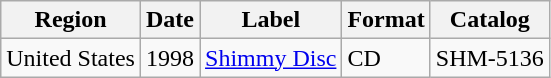<table class="wikitable">
<tr>
<th>Region</th>
<th>Date</th>
<th>Label</th>
<th>Format</th>
<th>Catalog</th>
</tr>
<tr>
<td>United States</td>
<td>1998</td>
<td><a href='#'>Shimmy Disc</a></td>
<td>CD</td>
<td>SHM-5136</td>
</tr>
</table>
